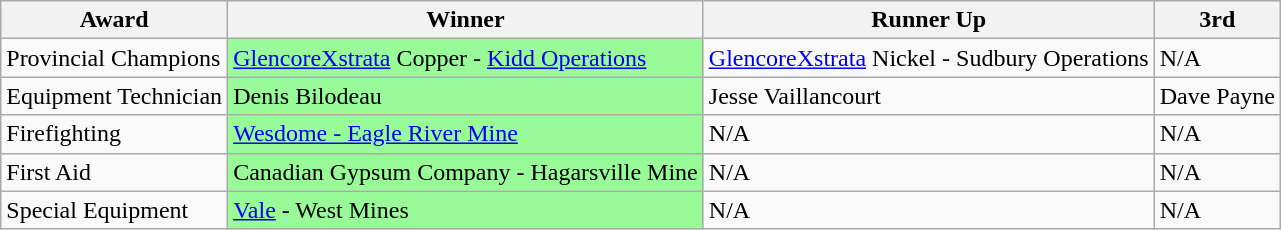<table class="wikitable" border="1">
<tr>
<th>Award</th>
<th>Winner</th>
<th>Runner Up</th>
<th>3rd</th>
</tr>
<tr>
<td>Provincial Champions</td>
<td style="background:#98FB98"><a href='#'>Glencore</a><a href='#'>Xstrata</a> Copper - <a href='#'>Kidd Operations</a></td>
<td><a href='#'>Glencore</a><a href='#'>Xstrata</a> Nickel - Sudbury Operations</td>
<td>N/A</td>
</tr>
<tr>
<td>Equipment Technician</td>
<td style="background:#98FB98">Denis Bilodeau</td>
<td>Jesse Vaillancourt</td>
<td>Dave Payne</td>
</tr>
<tr>
<td>Firefighting</td>
<td style="background:#98FB98"><a href='#'>Wesdome - Eagle River Mine</a></td>
<td>N/A</td>
<td>N/A</td>
</tr>
<tr>
<td>First Aid</td>
<td style="background:#98FB98">Canadian Gypsum Company - Hagarsville Mine</td>
<td>N/A</td>
<td>N/A</td>
</tr>
<tr>
<td>Special Equipment</td>
<td style="background:#98FB98"><a href='#'>Vale</a> - West Mines</td>
<td>N/A</td>
<td>N/A</td>
</tr>
</table>
